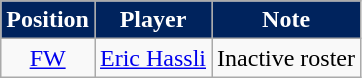<table class=wikitable>
<tr>
<th style="background:#00235D; color:white; text-align:center;">Position</th>
<th style="background:#00235D; color:white; text-align:center;">Player</th>
<th style="background:#00235D; color:white; text-align:center;">Note</th>
</tr>
<tr>
<td align=center><a href='#'>FW</a></td>
<td> <a href='#'>Eric Hassli</a></td>
<td>Inactive roster</td>
</tr>
</table>
